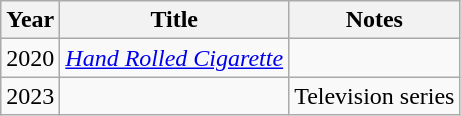<table class="wikitable">
<tr>
<th>Year</th>
<th>Title</th>
<th>Notes</th>
</tr>
<tr>
<td>2020</td>
<td><em><a href='#'>Hand Rolled Cigarette</a></em></td>
<td></td>
</tr>
<tr>
<td>2023</td>
<td><em></em></td>
<td>Television series</td>
</tr>
</table>
